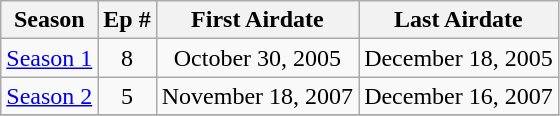<table class="wikitable">
<tr>
<th>Season</th>
<th>Ep #</th>
<th>First Airdate</th>
<th>Last Airdate</th>
</tr>
<tr>
<td style="text-align: left; top"><a href='#'>Season 1</a></td>
<td style="text-align: center; top">8</td>
<td style="text-align: center; top">October 30, 2005</td>
<td style="text-align: center; top">December 18, 2005</td>
</tr>
<tr>
<td style="text-align: left; top"><a href='#'>Season 2</a></td>
<td style="text-align: center; top">5</td>
<td style="text-align: center; top">November 18, 2007</td>
<td style="text-align: center; top">December 16, 2007</td>
</tr>
<tr>
</tr>
</table>
